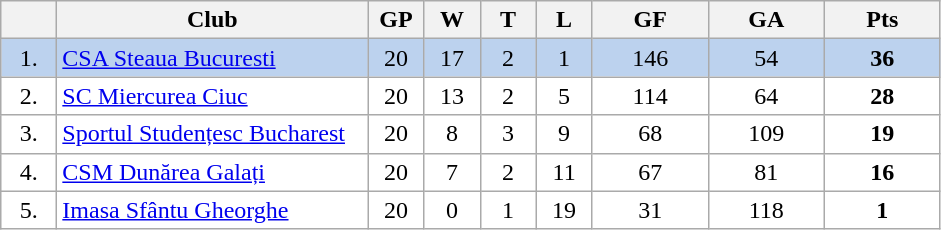<table class="wikitable">
<tr>
<th width="30"></th>
<th width="200">Club</th>
<th width="30">GP</th>
<th width="30">W</th>
<th width="30">T</th>
<th width="30">L</th>
<th width="70">GF</th>
<th width="70">GA</th>
<th width="70">Pts</th>
</tr>
<tr bgcolor="#BCD2EE" align="center">
<td>1.</td>
<td align="left"><a href='#'>CSA Steaua Bucuresti</a></td>
<td>20</td>
<td>17</td>
<td>2</td>
<td>1</td>
<td>146</td>
<td>54</td>
<td><strong>36</strong></td>
</tr>
<tr bgcolor="#FFFFFF" align="center">
<td>2.</td>
<td align="left"><a href='#'>SC Miercurea Ciuc</a></td>
<td>20</td>
<td>13</td>
<td>2</td>
<td>5</td>
<td>114</td>
<td>64</td>
<td><strong>28</strong></td>
</tr>
<tr bgcolor="#FFFFFF" align="center">
<td>3.</td>
<td align="left"><a href='#'>Sportul Studențesc Bucharest</a></td>
<td>20</td>
<td>8</td>
<td>3</td>
<td>9</td>
<td>68</td>
<td>109</td>
<td><strong>19</strong></td>
</tr>
<tr bgcolor="#FFFFFF" align="center">
<td>4.</td>
<td align="left"><a href='#'>CSM Dunărea Galați</a></td>
<td>20</td>
<td>7</td>
<td>2</td>
<td>11</td>
<td>67</td>
<td>81</td>
<td><strong>16</strong></td>
</tr>
<tr bgcolor="#FFFFFF" align="center">
<td>5.</td>
<td align="left"><a href='#'>Imasa Sfântu Gheorghe</a></td>
<td>20</td>
<td>0</td>
<td>1</td>
<td>19</td>
<td>31</td>
<td>118</td>
<td><strong>1</strong></td>
</tr>
</table>
